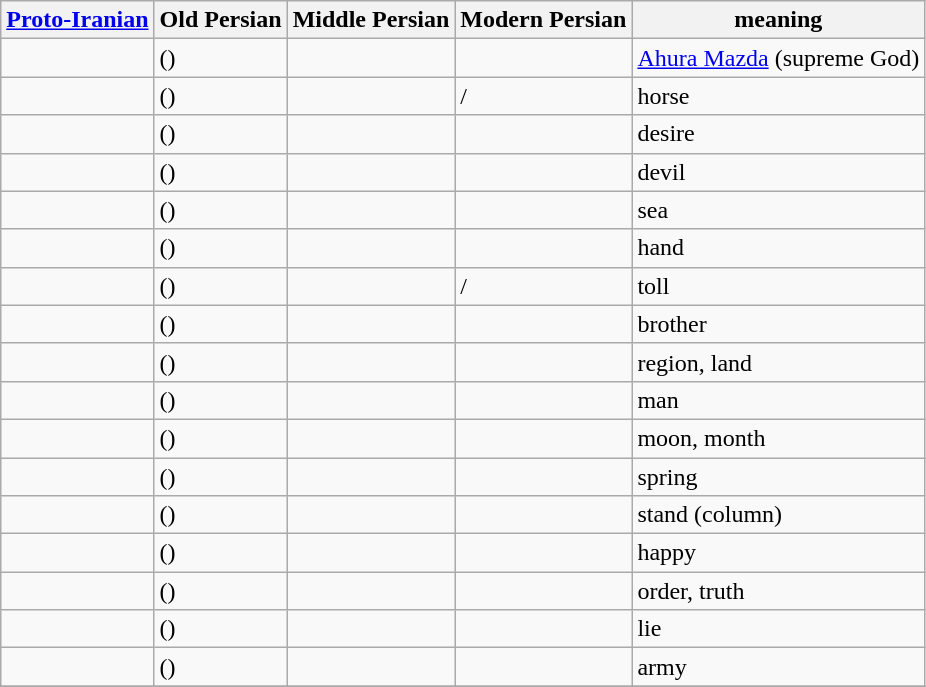<table class="wikitable">
<tr>
<th><a href='#'>Proto-Iranian</a></th>
<th>Old Persian</th>
<th>Middle Persian</th>
<th>Modern Persian</th>
<th>meaning</th>
</tr>
<tr>
<td></td>
<td> ()</td>
<td> </td>
<td> </td>
<td><a href='#'>Ahura Mazda</a> (supreme God)</td>
</tr>
<tr>
<td></td>
<td> ()</td>
<td></td>
<td>  /  </td>
<td>horse</td>
</tr>
<tr>
<td></td>
<td> ()</td>
<td></td>
<td> </td>
<td>desire</td>
</tr>
<tr>
<td></td>
<td> ()</td>
<td></td>
<td> </td>
<td>devil</td>
</tr>
<tr>
<td></td>
<td> ()</td>
<td></td>
<td> </td>
<td>sea</td>
</tr>
<tr>
<td></td>
<td> ()</td>
<td> </td>
<td> </td>
<td>hand</td>
</tr>
<tr>
<td></td>
<td> ()</td>
<td></td>
<td>  /  </td>
<td>toll</td>
</tr>
<tr>
<td></td>
<td> ()</td>
<td></td>
<td> </td>
<td>brother</td>
</tr>
<tr>
<td></td>
<td> ()</td>
<td> </td>
<td> </td>
<td>region, land</td>
</tr>
<tr>
<td></td>
<td> ()</td>
<td></td>
<td> </td>
<td>man</td>
</tr>
<tr>
<td></td>
<td> ()</td>
<td> </td>
<td> </td>
<td>moon, month</td>
</tr>
<tr>
<td></td>
<td> ()</td>
<td></td>
<td> </td>
<td>spring</td>
</tr>
<tr>
<td></td>
<td> ()</td>
<td></td>
<td> </td>
<td>stand (column)</td>
</tr>
<tr>
<td></td>
<td> ()</td>
<td></td>
<td> </td>
<td>happy</td>
</tr>
<tr>
<td></td>
<td>  ()</td>
<td></td>
<td> </td>
<td>order, truth</td>
</tr>
<tr>
<td></td>
<td> ()</td>
<td></td>
<td> </td>
<td>lie</td>
</tr>
<tr>
<td></td>
<td> ()</td>
<td> </td>
<td> </td>
<td>army</td>
</tr>
<tr>
</tr>
</table>
